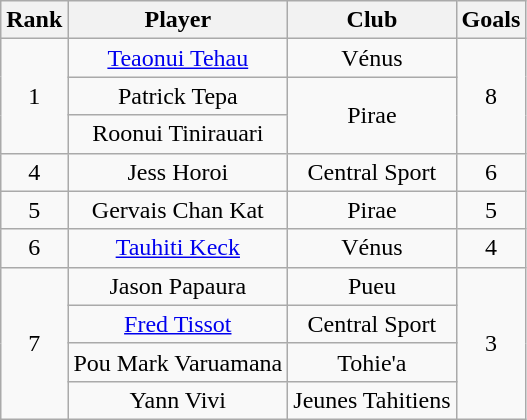<table class="wikitable" style="text-align:center;">
<tr>
<th>Rank</th>
<th>Player</th>
<th>Club</th>
<th>Goals</th>
</tr>
<tr>
<td rowspan=3>1</td>
<td> <a href='#'>Teaonui Tehau</a></td>
<td>Vénus</td>
<td rowspan=3>8</td>
</tr>
<tr>
<td> Patrick Tepa</td>
<td rowspan=2>Pirae</td>
</tr>
<tr>
<td> Roonui Tinirauari</td>
</tr>
<tr>
<td>4</td>
<td> Jess Horoi</td>
<td>Central Sport</td>
<td>6</td>
</tr>
<tr>
<td>5</td>
<td> Gervais Chan Kat</td>
<td>Pirae</td>
<td>5</td>
</tr>
<tr>
<td>6</td>
<td> <a href='#'>Tauhiti Keck</a></td>
<td>Vénus</td>
<td>4</td>
</tr>
<tr>
<td rowspan=4>7</td>
<td> Jason Papaura</td>
<td>Pueu</td>
<td rowspan=4>3</td>
</tr>
<tr>
<td> <a href='#'>Fred Tissot</a></td>
<td>Central Sport</td>
</tr>
<tr>
<td> Pou Mark Varuamana</td>
<td>Tohie'a</td>
</tr>
<tr>
<td> Yann Vivi</td>
<td>Jeunes Tahitiens</td>
</tr>
</table>
